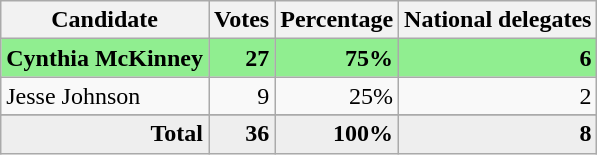<table class="wikitable" style=" text-align:right;">
<tr>
<th>Candidate</th>
<th>Votes</th>
<th>Percentage</th>
<th>National delegates</th>
</tr>
<tr style="background:lightgreen;">
<td style="text-align:left;"><strong>Cynthia McKinney</strong></td>
<td><strong>27</strong></td>
<td><strong>75%</strong></td>
<td><strong>6</strong></td>
</tr>
<tr>
<td style="text-align:left;">Jesse Johnson</td>
<td>9</td>
<td>25%</td>
<td>2</td>
</tr>
<tr>
</tr>
<tr style="background:#eee;">
<td style="margin-right:0.50px"><strong>Total</strong></td>
<td style="margin-right:0.50px"><strong>36</strong></td>
<td style="margin-right:0.50px"><strong>100%</strong></td>
<td style="margin-right:0.50px"><strong>8</strong></td>
</tr>
</table>
